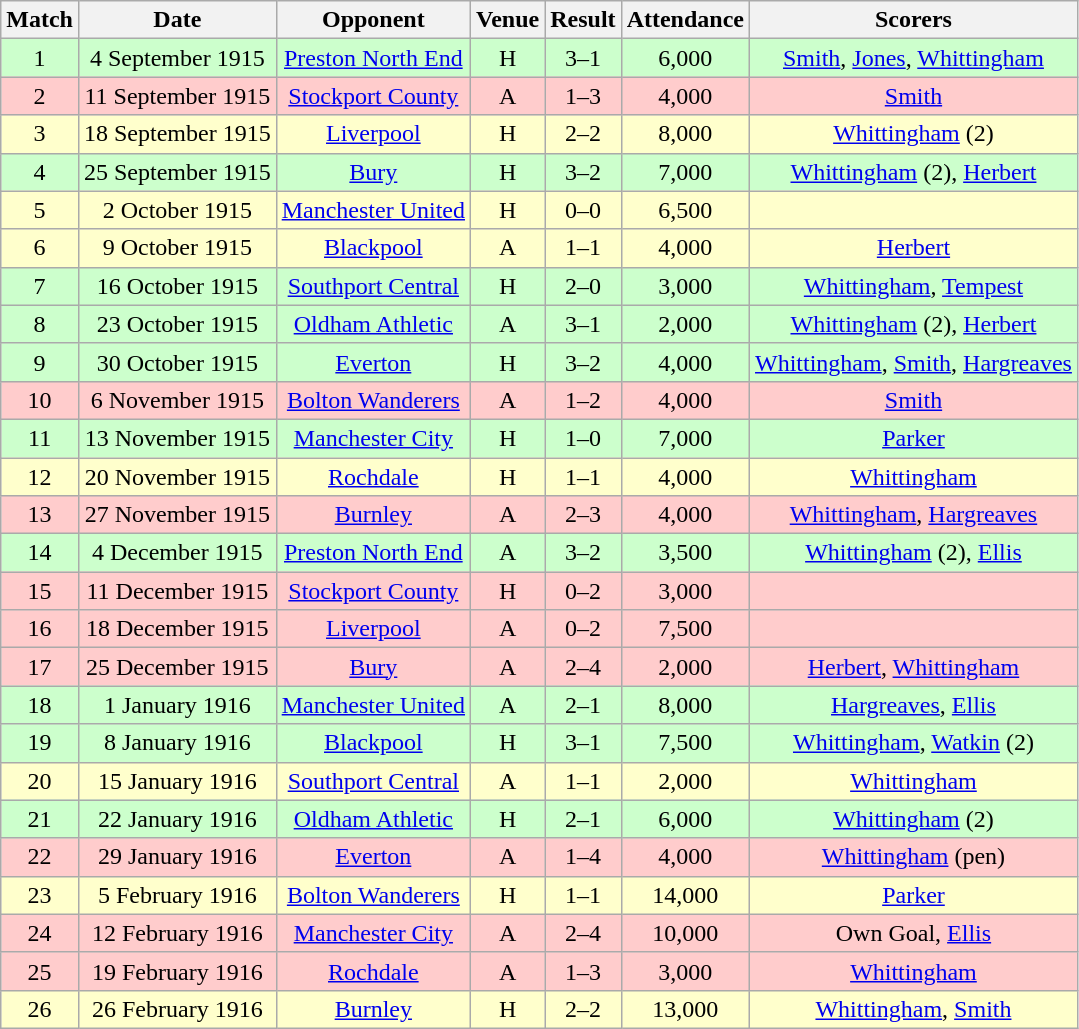<table class="wikitable" style="font-size:100%; text-align:center">
<tr>
<th>Match</th>
<th>Date</th>
<th>Opponent</th>
<th>Venue</th>
<th>Result</th>
<th>Attendance</th>
<th>Scorers</th>
</tr>
<tr style="background-color: #CCFFCC;">
<td>1</td>
<td>4 September 1915</td>
<td><a href='#'>Preston North End</a></td>
<td>H</td>
<td>3–1</td>
<td>6,000</td>
<td><a href='#'>Smith</a>, <a href='#'>Jones</a>, <a href='#'>Whittingham</a></td>
</tr>
<tr style="background-color: #FFCCCC;">
<td>2</td>
<td>11 September 1915</td>
<td><a href='#'>Stockport County</a></td>
<td>A</td>
<td>1–3</td>
<td>4,000</td>
<td><a href='#'>Smith</a></td>
</tr>
<tr style="background-color: #FFFFCC;">
<td>3</td>
<td>18 September 1915</td>
<td><a href='#'>Liverpool</a></td>
<td>H</td>
<td>2–2</td>
<td>8,000</td>
<td><a href='#'>Whittingham</a> (2)</td>
</tr>
<tr style="background-color: #CCFFCC;">
<td>4</td>
<td>25 September 1915</td>
<td><a href='#'>Bury</a></td>
<td>H</td>
<td>3–2</td>
<td>7,000</td>
<td><a href='#'>Whittingham</a> (2), <a href='#'>Herbert</a></td>
</tr>
<tr style="background-color: #FFFFCC;">
<td>5</td>
<td>2 October 1915</td>
<td><a href='#'>Manchester United</a></td>
<td>H</td>
<td>0–0</td>
<td>6,500</td>
<td></td>
</tr>
<tr style="background-color: #FFFFCC;">
<td>6</td>
<td>9 October 1915</td>
<td><a href='#'>Blackpool</a></td>
<td>A</td>
<td>1–1</td>
<td>4,000</td>
<td><a href='#'>Herbert</a></td>
</tr>
<tr style="background-color: #CCFFCC;">
<td>7</td>
<td>16 October 1915</td>
<td><a href='#'>Southport Central</a></td>
<td>H</td>
<td>2–0</td>
<td>3,000</td>
<td><a href='#'>Whittingham</a>, <a href='#'>Tempest</a></td>
</tr>
<tr style="background-color: #CCFFCC;">
<td>8</td>
<td>23 October 1915</td>
<td><a href='#'>Oldham Athletic</a></td>
<td>A</td>
<td>3–1</td>
<td>2,000</td>
<td><a href='#'>Whittingham</a> (2), <a href='#'>Herbert</a></td>
</tr>
<tr style="background-color: #CCFFCC;">
<td>9</td>
<td>30 October 1915</td>
<td><a href='#'>Everton</a></td>
<td>H</td>
<td>3–2</td>
<td>4,000</td>
<td><a href='#'>Whittingham</a>, <a href='#'>Smith</a>, <a href='#'>Hargreaves</a></td>
</tr>
<tr style="background-color: #FFCCCC;">
<td>10</td>
<td>6 November 1915</td>
<td><a href='#'>Bolton Wanderers</a></td>
<td>A</td>
<td>1–2</td>
<td>4,000</td>
<td><a href='#'>Smith</a></td>
</tr>
<tr style="background-color: #CCFFCC;">
<td>11</td>
<td>13 November 1915</td>
<td><a href='#'>Manchester City</a></td>
<td>H</td>
<td>1–0</td>
<td>7,000</td>
<td><a href='#'>Parker</a></td>
</tr>
<tr style="background-color: #FFFFCC;">
<td>12</td>
<td>20 November 1915</td>
<td><a href='#'>Rochdale</a></td>
<td>H</td>
<td>1–1</td>
<td>4,000</td>
<td><a href='#'>Whittingham</a></td>
</tr>
<tr style="background-color: #FFCCCC;">
<td>13</td>
<td>27 November 1915</td>
<td><a href='#'>Burnley</a></td>
<td>A</td>
<td>2–3</td>
<td>4,000</td>
<td><a href='#'>Whittingham</a>, <a href='#'>Hargreaves</a></td>
</tr>
<tr style="background-color: #CCFFCC;">
<td>14</td>
<td>4 December 1915</td>
<td><a href='#'>Preston North End</a></td>
<td>A</td>
<td>3–2</td>
<td>3,500</td>
<td><a href='#'>Whittingham</a> (2), <a href='#'>Ellis</a></td>
</tr>
<tr style="background-color: #FFCCCC;">
<td>15</td>
<td>11 December 1915</td>
<td><a href='#'>Stockport County</a></td>
<td>H</td>
<td>0–2</td>
<td>3,000</td>
<td></td>
</tr>
<tr style="background-color: #FFCCCC;">
<td>16</td>
<td>18 December 1915</td>
<td><a href='#'>Liverpool</a></td>
<td>A</td>
<td>0–2</td>
<td>7,500</td>
<td></td>
</tr>
<tr style="background-color: #FFCCCC;">
<td>17</td>
<td>25 December 1915</td>
<td><a href='#'>Bury</a></td>
<td>A</td>
<td>2–4</td>
<td>2,000</td>
<td><a href='#'>Herbert</a>, <a href='#'>Whittingham</a></td>
</tr>
<tr style="background-color: #CCFFCC;">
<td>18</td>
<td>1 January 1916</td>
<td><a href='#'>Manchester United</a></td>
<td>A</td>
<td>2–1</td>
<td>8,000</td>
<td><a href='#'>Hargreaves</a>, <a href='#'>Ellis</a></td>
</tr>
<tr style="background-color: #CCFFCC;">
<td>19</td>
<td>8 January 1916</td>
<td><a href='#'>Blackpool</a></td>
<td>H</td>
<td>3–1</td>
<td>7,500</td>
<td><a href='#'>Whittingham</a>, <a href='#'>Watkin</a> (2)</td>
</tr>
<tr style="background-color: #FFFFCC;">
<td>20</td>
<td>15 January 1916</td>
<td><a href='#'>Southport Central</a></td>
<td>A</td>
<td>1–1</td>
<td>2,000</td>
<td><a href='#'>Whittingham</a></td>
</tr>
<tr style="background-color: #CCFFCC;">
<td>21</td>
<td>22 January 1916</td>
<td><a href='#'>Oldham Athletic</a></td>
<td>H</td>
<td>2–1</td>
<td>6,000</td>
<td><a href='#'>Whittingham</a> (2)</td>
</tr>
<tr style="background-color: #FFCCCC;">
<td>22</td>
<td>29 January 1916</td>
<td><a href='#'>Everton</a></td>
<td>A</td>
<td>1–4</td>
<td>4,000</td>
<td><a href='#'>Whittingham</a> (pen)</td>
</tr>
<tr style="background-color: #FFFFCC;">
<td>23</td>
<td>5 February 1916</td>
<td><a href='#'>Bolton Wanderers</a></td>
<td>H</td>
<td>1–1</td>
<td>14,000</td>
<td><a href='#'>Parker</a></td>
</tr>
<tr style="background-color: #FFCCCC;">
<td>24</td>
<td>12 February 1916</td>
<td><a href='#'>Manchester City</a></td>
<td>A</td>
<td>2–4</td>
<td>10,000</td>
<td>Own Goal, <a href='#'>Ellis</a></td>
</tr>
<tr style="background-color: #FFCCCC;">
<td>25</td>
<td>19 February 1916</td>
<td><a href='#'>Rochdale</a></td>
<td>A</td>
<td>1–3</td>
<td>3,000</td>
<td><a href='#'>Whittingham</a></td>
</tr>
<tr style="background-color: #FFFFCC;">
<td>26</td>
<td>26 February 1916</td>
<td><a href='#'>Burnley</a></td>
<td>H</td>
<td>2–2</td>
<td>13,000</td>
<td><a href='#'>Whittingham</a>, <a href='#'>Smith</a></td>
</tr>
</table>
